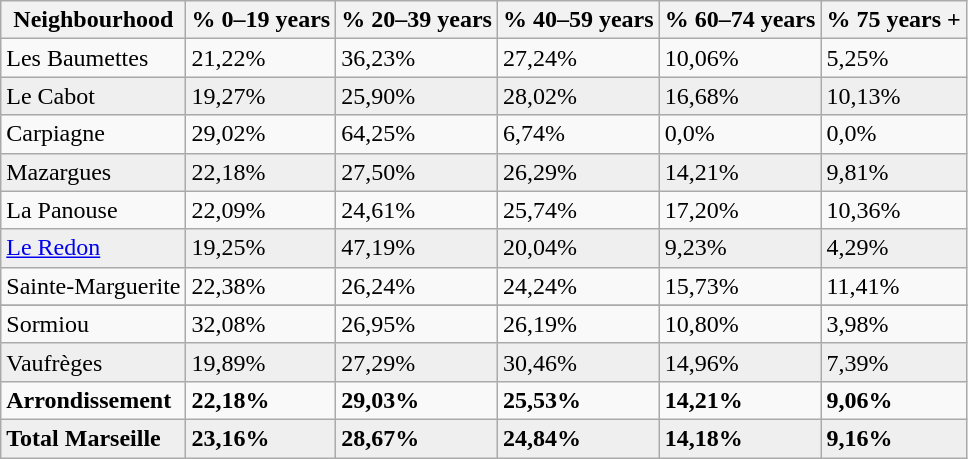<table class=wikitable>
<tr>
<th>Neighbourhood</th>
<th>% 0–19 years</th>
<th>% 20–39 years</th>
<th>% 40–59 years</th>
<th>% 60–74 years</th>
<th>% 75 years +</th>
</tr>
<tr>
<td>Les Baumettes</td>
<td>21,22%</td>
<td>36,23%</td>
<td>27,24%</td>
<td>10,06%</td>
<td>5,25%</td>
</tr>
<tr style="background:#EFEFEF">
<td>Le Cabot</td>
<td>19,27%</td>
<td>25,90%</td>
<td>28,02%</td>
<td>16,68%</td>
<td>10,13%</td>
</tr>
<tr>
<td>Carpiagne</td>
<td>29,02%</td>
<td>64,25%</td>
<td>6,74%</td>
<td>0,0%</td>
<td>0,0%</td>
</tr>
<tr style="background:#EFEFEF">
<td>Mazargues</td>
<td>22,18%</td>
<td>27,50%</td>
<td>26,29%</td>
<td>14,21%</td>
<td>9,81%</td>
</tr>
<tr>
<td>La Panouse</td>
<td>22,09%</td>
<td>24,61%</td>
<td>25,74%</td>
<td>17,20%</td>
<td>10,36%</td>
</tr>
<tr style="background:#EFEFEF">
<td><a href='#'>Le Redon</a></td>
<td>19,25%</td>
<td>47,19%</td>
<td>20,04%</td>
<td>9,23%</td>
<td>4,29%</td>
</tr>
<tr>
<td>Sainte-Marguerite</td>
<td>22,38%</td>
<td>26,24%</td>
<td>24,24%</td>
<td>15,73%</td>
<td>11,41%</td>
</tr>
<tr style="background:#EFEFEF">
</tr>
<tr>
<td>Sormiou</td>
<td>32,08%</td>
<td>26,95%</td>
<td>26,19%</td>
<td>10,80%</td>
<td>3,98%</td>
</tr>
<tr style="background:#EFEFEF">
<td>Vaufrèges</td>
<td>19,89%</td>
<td>27,29%</td>
<td>30,46%</td>
<td>14,96%</td>
<td>7,39%</td>
</tr>
<tr>
<td><strong>Arrondissement</strong></td>
<td><strong>22,18%</strong></td>
<td><strong>29,03%</strong></td>
<td><strong>25,53%</strong></td>
<td><strong>14,21%</strong></td>
<td><strong>9,06%</strong></td>
</tr>
<tr style="background:#EFEFEF">
<td><strong>Total Marseille</strong></td>
<td><strong>23,16%</strong></td>
<td><strong>28,67%</strong></td>
<td><strong>24,84%</strong></td>
<td><strong>14,18%</strong></td>
<td><strong>9,16%</strong></td>
</tr>
</table>
